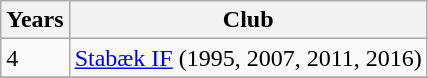<table class="wikitable">
<tr>
<th>Years</th>
<th>Club</th>
</tr>
<tr>
<td>4</td>
<td><a href='#'>Stabæk IF</a> (1995, 2007, 2011, 2016)</td>
</tr>
<tr>
</tr>
</table>
